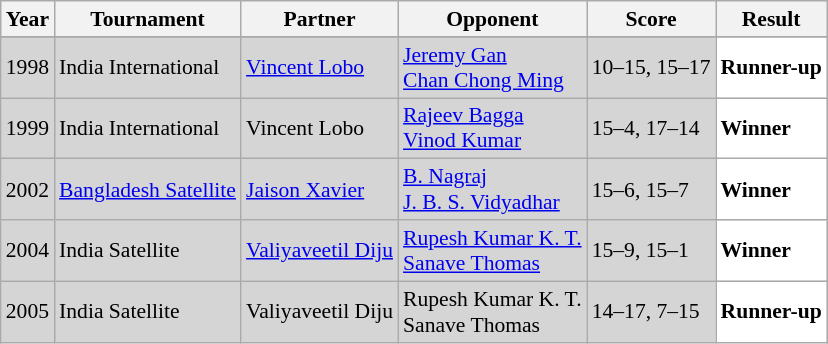<table class="sortable wikitable" style="font-size: 90%;">
<tr>
<th>Year</th>
<th>Tournament</th>
<th>Partner</th>
<th>Opponent</th>
<th>Score</th>
<th>Result</th>
</tr>
<tr>
</tr>
<tr style="background:#D5D5D5">
<td align="center">1998</td>
<td align="left">India International</td>
<td align="left"> <a href='#'>Vincent Lobo</a></td>
<td align="left"> <a href='#'>Jeremy Gan</a> <br>  <a href='#'>Chan Chong Ming</a></td>
<td align="left">10–15, 15–17</td>
<td style="text-align:left; background:white"> <strong>Runner-up</strong></td>
</tr>
<tr style="background:#D5D5D5">
<td align="center">1999</td>
<td align="left">India International</td>
<td align="left"> Vincent Lobo</td>
<td align="left"> <a href='#'>Rajeev Bagga</a> <br>  <a href='#'>Vinod Kumar</a></td>
<td align="left">15–4, 17–14</td>
<td style="text-align:left; background:white"> <strong>Winner</strong></td>
</tr>
<tr style="background:#D5D5D5">
<td align="center">2002</td>
<td align="left"><a href='#'>Bangladesh Satellite</a></td>
<td align="left"> <a href='#'>Jaison Xavier</a></td>
<td align="left"> <a href='#'>B. Nagraj</a> <br>  <a href='#'>J. B. S. Vidyadhar</a></td>
<td align="left">15–6, 15–7</td>
<td style="text-align:left; background:white"> <strong>Winner</strong></td>
</tr>
<tr style="background:#D5D5D5">
<td align="center">2004</td>
<td align="left">India Satellite</td>
<td align="left"> <a href='#'>Valiyaveetil Diju</a></td>
<td align="left"> <a href='#'>Rupesh Kumar K. T.</a> <br>  <a href='#'>Sanave Thomas</a></td>
<td align="left">15–9, 15–1</td>
<td style="text-align:left; background:white"> <strong>Winner</strong></td>
</tr>
<tr style="background:#D5D5D5">
<td align="center">2005</td>
<td align="left">India Satellite</td>
<td align="left"> Valiyaveetil Diju</td>
<td align="left"> Rupesh Kumar K. T. <br>  Sanave Thomas</td>
<td align="left">14–17, 7–15</td>
<td style="text-align:left; background:white"> <strong>Runner-up</strong></td>
</tr>
</table>
